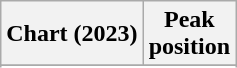<table class="wikitable sortable plainrowheaders" style="text-align:center;">
<tr>
<th scope="col">Chart (2023)</th>
<th scope="col">Peak<br>position</th>
</tr>
<tr>
</tr>
<tr>
</tr>
</table>
